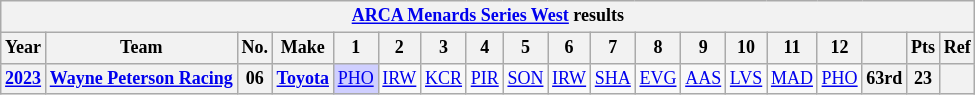<table class="wikitable" style="text-align:center; font-size:75%">
<tr>
<th colspan=19><a href='#'>ARCA Menards Series West</a> results</th>
</tr>
<tr>
<th>Year</th>
<th>Team</th>
<th>No.</th>
<th>Make</th>
<th>1</th>
<th>2</th>
<th>3</th>
<th>4</th>
<th>5</th>
<th>6</th>
<th>7</th>
<th>8</th>
<th>9</th>
<th>10</th>
<th>11</th>
<th>12</th>
<th></th>
<th>Pts</th>
<th>Ref</th>
</tr>
<tr>
<th><a href='#'>2023</a></th>
<th><a href='#'>Wayne Peterson Racing</a></th>
<th>06</th>
<th><a href='#'>Toyota</a></th>
<td style="background:#CFCFFF;"><a href='#'>PHO</a><br></td>
<td><a href='#'>IRW</a></td>
<td><a href='#'>KCR</a></td>
<td><a href='#'>PIR</a></td>
<td><a href='#'>SON</a></td>
<td><a href='#'>IRW</a></td>
<td><a href='#'>SHA</a></td>
<td><a href='#'>EVG</a></td>
<td><a href='#'>AAS</a></td>
<td><a href='#'>LVS</a></td>
<td><a href='#'>MAD</a></td>
<td><a href='#'>PHO</a></td>
<th>63rd</th>
<th>23</th>
<th></th>
</tr>
</table>
